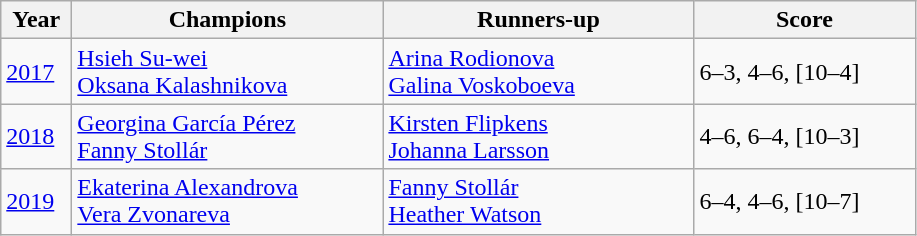<table class="wikitable">
<tr>
<th style="width:40px">Year</th>
<th style="width:200px">Champions</th>
<th style="width:200px">Runners-up</th>
<th style="width:140px" class="unsortable">Score</th>
</tr>
<tr>
<td><a href='#'>2017</a></td>
<td> <a href='#'>Hsieh Su-wei</a> <br> <a href='#'>Oksana Kalashnikova</a></td>
<td> <a href='#'>Arina Rodionova</a><br> <a href='#'>Galina Voskoboeva</a></td>
<td>6–3, 4–6, [10–4]</td>
</tr>
<tr>
<td><a href='#'>2018</a></td>
<td> <a href='#'>Georgina García Pérez</a> <br> <a href='#'>Fanny Stollár</a></td>
<td> <a href='#'>Kirsten Flipkens</a><br> <a href='#'>Johanna Larsson</a></td>
<td>4–6, 6–4, [10–3]</td>
</tr>
<tr>
<td><a href='#'>2019</a></td>
<td> <a href='#'>Ekaterina Alexandrova</a> <br> <a href='#'>Vera Zvonareva</a></td>
<td> <a href='#'>Fanny Stollár</a><br> <a href='#'>Heather Watson</a></td>
<td>6–4, 4–6, [10–7]</td>
</tr>
</table>
